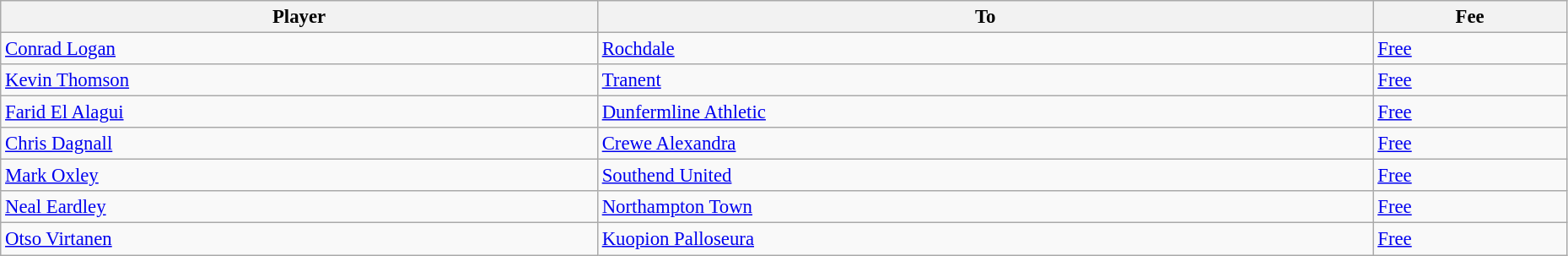<table class="wikitable" style="text-align:center; font-size:95%;width:98%; text-align:left">
<tr>
<th>Player</th>
<th>To</th>
<th>Fee</th>
</tr>
<tr>
<td> <a href='#'>Conrad Logan</a></td>
<td> <a href='#'>Rochdale</a></td>
<td><a href='#'>Free</a></td>
</tr>
<tr>
<td> <a href='#'>Kevin Thomson</a></td>
<td> <a href='#'>Tranent</a></td>
<td><a href='#'>Free</a></td>
</tr>
<tr>
<td> <a href='#'>Farid El Alagui</a></td>
<td> <a href='#'>Dunfermline Athletic</a></td>
<td><a href='#'>Free</a></td>
</tr>
<tr>
<td> <a href='#'>Chris Dagnall</a></td>
<td> <a href='#'>Crewe Alexandra</a></td>
<td><a href='#'>Free</a></td>
</tr>
<tr>
<td> <a href='#'>Mark Oxley</a></td>
<td> <a href='#'>Southend United</a></td>
<td><a href='#'>Free</a></td>
</tr>
<tr>
<td> <a href='#'>Neal Eardley</a></td>
<td> <a href='#'>Northampton Town</a></td>
<td><a href='#'>Free</a></td>
</tr>
<tr>
<td> <a href='#'>Otso Virtanen</a></td>
<td> <a href='#'>Kuopion Palloseura</a></td>
<td><a href='#'>Free</a></td>
</tr>
</table>
